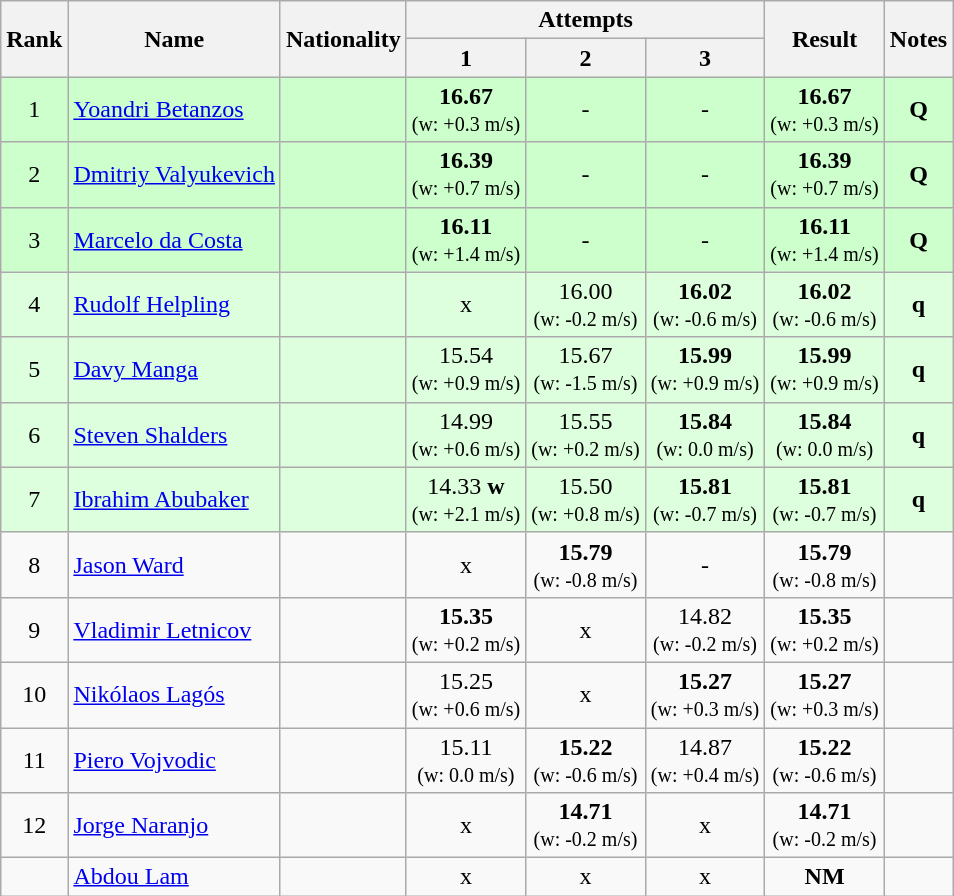<table class="wikitable sortable" style="text-align:center">
<tr>
<th rowspan=2>Rank</th>
<th rowspan=2>Name</th>
<th rowspan=2>Nationality</th>
<th colspan=3>Attempts</th>
<th rowspan=2>Result</th>
<th rowspan=2>Notes</th>
</tr>
<tr>
<th>1</th>
<th>2</th>
<th>3</th>
</tr>
<tr bgcolor=ccffcc>
<td>1</td>
<td align=left><a href='#'>Yoandri Betanzos</a></td>
<td align=left></td>
<td><strong>16.67</strong><br><small>(w: +0.3 m/s)</small></td>
<td>-</td>
<td>-</td>
<td><strong>16.67</strong> <br><small>(w: +0.3 m/s)</small></td>
<td><strong>Q</strong></td>
</tr>
<tr bgcolor=ccffcc>
<td>2</td>
<td align=left><a href='#'>Dmitriy Valyukevich</a></td>
<td align=left></td>
<td><strong>16.39</strong><br><small>(w: +0.7 m/s)</small></td>
<td>-</td>
<td>-</td>
<td><strong>16.39</strong> <br><small>(w: +0.7 m/s)</small></td>
<td><strong>Q</strong></td>
</tr>
<tr bgcolor=ccffcc>
<td>3</td>
<td align=left><a href='#'>Marcelo da Costa</a></td>
<td align=left></td>
<td><strong>16.11</strong><br><small>(w: +1.4 m/s)</small></td>
<td>-</td>
<td>-</td>
<td><strong>16.11</strong> <br><small>(w: +1.4 m/s)</small></td>
<td><strong>Q</strong></td>
</tr>
<tr bgcolor=ddffdd>
<td>4</td>
<td align=left><a href='#'>Rudolf Helpling</a></td>
<td align=left></td>
<td>x</td>
<td>16.00<br><small>(w: -0.2 m/s)</small></td>
<td><strong>16.02</strong><br><small>(w: -0.6 m/s)</small></td>
<td><strong>16.02</strong> <br><small>(w: -0.6 m/s)</small></td>
<td><strong>q</strong></td>
</tr>
<tr bgcolor=ddffdd>
<td>5</td>
<td align=left><a href='#'>Davy Manga</a></td>
<td align=left></td>
<td>15.54<br><small>(w: +0.9 m/s)</small></td>
<td>15.67<br><small>(w: -1.5 m/s)</small></td>
<td><strong>15.99</strong><br><small>(w: +0.9 m/s)</small></td>
<td><strong>15.99</strong> <br><small>(w: +0.9 m/s)</small></td>
<td><strong>q</strong></td>
</tr>
<tr bgcolor=ddffdd>
<td>6</td>
<td align=left><a href='#'>Steven Shalders</a></td>
<td align=left></td>
<td>14.99<br><small>(w: +0.6 m/s)</small></td>
<td>15.55<br><small>(w: +0.2 m/s)</small></td>
<td><strong>15.84</strong><br><small>(w: 0.0 m/s)</small></td>
<td><strong>15.84</strong> <br><small>(w: 0.0 m/s)</small></td>
<td><strong>q</strong></td>
</tr>
<tr bgcolor=ddffdd>
<td>7</td>
<td align=left><a href='#'>Ibrahim Abubaker</a></td>
<td align=left></td>
<td>14.33 <strong>w</strong> <br><small>(w: +2.1 m/s)</small></td>
<td>15.50<br><small>(w: +0.8 m/s)</small></td>
<td><strong>15.81</strong><br><small>(w: -0.7 m/s)</small></td>
<td><strong>15.81</strong> <br><small>(w: -0.7 m/s)</small></td>
<td><strong>q</strong></td>
</tr>
<tr>
<td>8</td>
<td align=left><a href='#'>Jason Ward</a></td>
<td align=left></td>
<td>x</td>
<td><strong>15.79</strong><br><small>(w: -0.8 m/s)</small></td>
<td>-</td>
<td><strong>15.79</strong> <br><small>(w: -0.8 m/s)</small></td>
<td></td>
</tr>
<tr>
<td>9</td>
<td align=left><a href='#'>Vladimir Letnicov</a></td>
<td align=left></td>
<td><strong>15.35</strong><br><small>(w: +0.2 m/s)</small></td>
<td>x</td>
<td>14.82<br><small>(w: -0.2 m/s)</small></td>
<td><strong>15.35</strong> <br><small>(w: +0.2 m/s)</small></td>
<td></td>
</tr>
<tr>
<td>10</td>
<td align=left><a href='#'>Nikólaos Lagós</a></td>
<td align=left></td>
<td>15.25<br><small>(w: +0.6 m/s)</small></td>
<td>x</td>
<td><strong>15.27</strong><br><small>(w: +0.3 m/s)</small></td>
<td><strong>15.27</strong> <br><small>(w: +0.3 m/s)</small></td>
<td></td>
</tr>
<tr>
<td>11</td>
<td align=left><a href='#'>Piero Vojvodic</a></td>
<td align=left></td>
<td>15.11<br><small>(w: 0.0 m/s)</small></td>
<td><strong>15.22</strong><br><small>(w: -0.6 m/s)</small></td>
<td>14.87<br><small>(w: +0.4 m/s)</small></td>
<td><strong>15.22</strong> <br><small>(w: -0.6 m/s)</small></td>
<td></td>
</tr>
<tr>
<td>12</td>
<td align=left><a href='#'>Jorge Naranjo</a></td>
<td align=left></td>
<td>x</td>
<td><strong>14.71</strong><br><small>(w: -0.2 m/s)</small></td>
<td>x</td>
<td><strong>14.71</strong> <br><small>(w: -0.2 m/s)</small></td>
<td></td>
</tr>
<tr>
<td></td>
<td align=left><a href='#'>Abdou Lam</a></td>
<td align=left></td>
<td>x</td>
<td>x</td>
<td>x</td>
<td><strong>NM</strong></td>
<td></td>
</tr>
</table>
